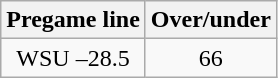<table class="wikitable">
<tr align="center">
<th style=>Pregame line</th>
<th style=>Over/under</th>
</tr>
<tr align="center">
<td>WSU –28.5</td>
<td>66</td>
</tr>
</table>
